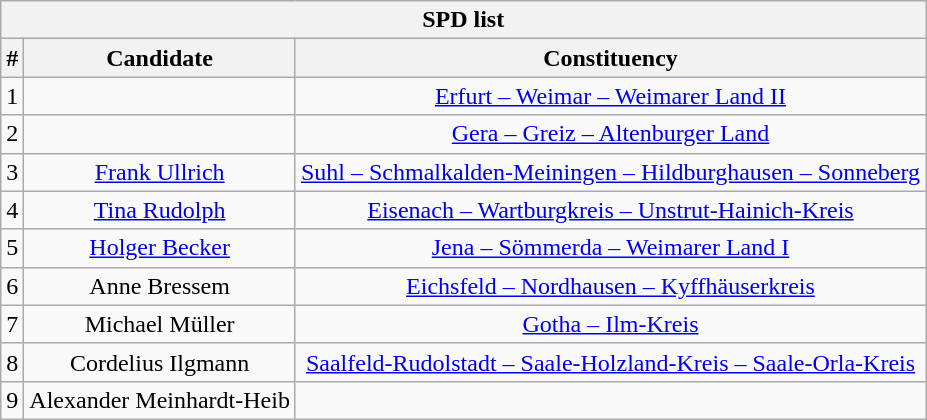<table class="wikitable mw-collapsible mw-collapsed" style="text-align:center">
<tr>
<th colspan=3>SPD list</th>
</tr>
<tr>
<th>#</th>
<th>Candidate</th>
<th>Constituency</th>
</tr>
<tr>
<td>1</td>
<td></td>
<td><a href='#'>Erfurt – Weimar – Weimarer Land II</a></td>
</tr>
<tr>
<td>2</td>
<td></td>
<td><a href='#'>Gera – Greiz – Altenburger Land</a></td>
</tr>
<tr>
<td>3</td>
<td><a href='#'>Frank Ullrich</a></td>
<td><a href='#'>Suhl – Schmalkalden-Meiningen – Hildburghausen – Sonneberg</a></td>
</tr>
<tr>
<td>4</td>
<td><a href='#'>Tina Rudolph</a></td>
<td><a href='#'>Eisenach – Wartburgkreis – Unstrut-Hainich-Kreis</a></td>
</tr>
<tr>
<td>5</td>
<td><a href='#'>Holger Becker</a></td>
<td><a href='#'>Jena – Sömmerda – Weimarer Land I</a></td>
</tr>
<tr>
<td>6</td>
<td>Anne Bressem</td>
<td><a href='#'>Eichsfeld – Nordhausen – Kyffhäuserkreis</a></td>
</tr>
<tr>
<td>7</td>
<td>Michael Müller</td>
<td><a href='#'>Gotha – Ilm-Kreis</a></td>
</tr>
<tr>
<td>8</td>
<td>Cordelius Ilgmann</td>
<td><a href='#'>Saalfeld-Rudolstadt – Saale-Holzland-Kreis – Saale-Orla-Kreis</a></td>
</tr>
<tr>
<td>9</td>
<td>Alexander Meinhardt-Heib</td>
<td></td>
</tr>
</table>
